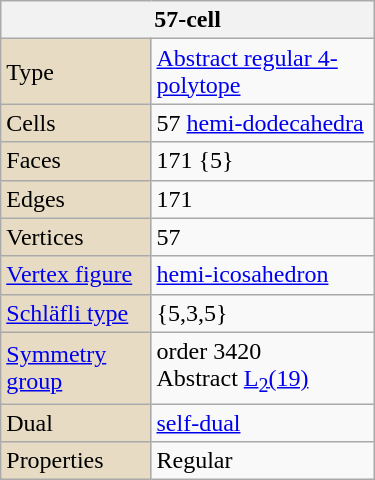<table class="wikitable" align="right" style="margin-left:10px" width="250">
<tr>
<th bgcolor=#e7dcc3 colspan=2>57-cell<br></th>
</tr>
<tr>
<td bgcolor=#e7dcc3>Type</td>
<td><a href='#'>Abstract regular 4-polytope</a></td>
</tr>
<tr>
<td bgcolor=#e7dcc3>Cells</td>
<td>57 <a href='#'>hemi-dodecahedra</a><br></td>
</tr>
<tr>
<td bgcolor=#e7dcc3>Faces</td>
<td>171 {5}</td>
</tr>
<tr>
<td bgcolor=#e7dcc3>Edges</td>
<td>171</td>
</tr>
<tr>
<td bgcolor=#e7dcc3>Vertices</td>
<td>57</td>
</tr>
<tr>
<td bgcolor=#e7dcc3><a href='#'>Vertex figure</a></td>
<td><a href='#'>hemi-icosahedron</a></td>
</tr>
<tr>
<td bgcolor=#e7dcc3><a href='#'>Schläfli type</a></td>
<td>{5,3,5}</td>
</tr>
<tr>
<td bgcolor=#e7dcc3><a href='#'>Symmetry group</a></td>
<td>order 3420<br>Abstract <a href='#'>L<sub>2</sub>(19)</a></td>
</tr>
<tr>
<td bgcolor=#e7dcc3>Dual</td>
<td><a href='#'>self-dual</a></td>
</tr>
<tr>
<td bgcolor=#e7dcc3>Properties</td>
<td>Regular</td>
</tr>
</table>
